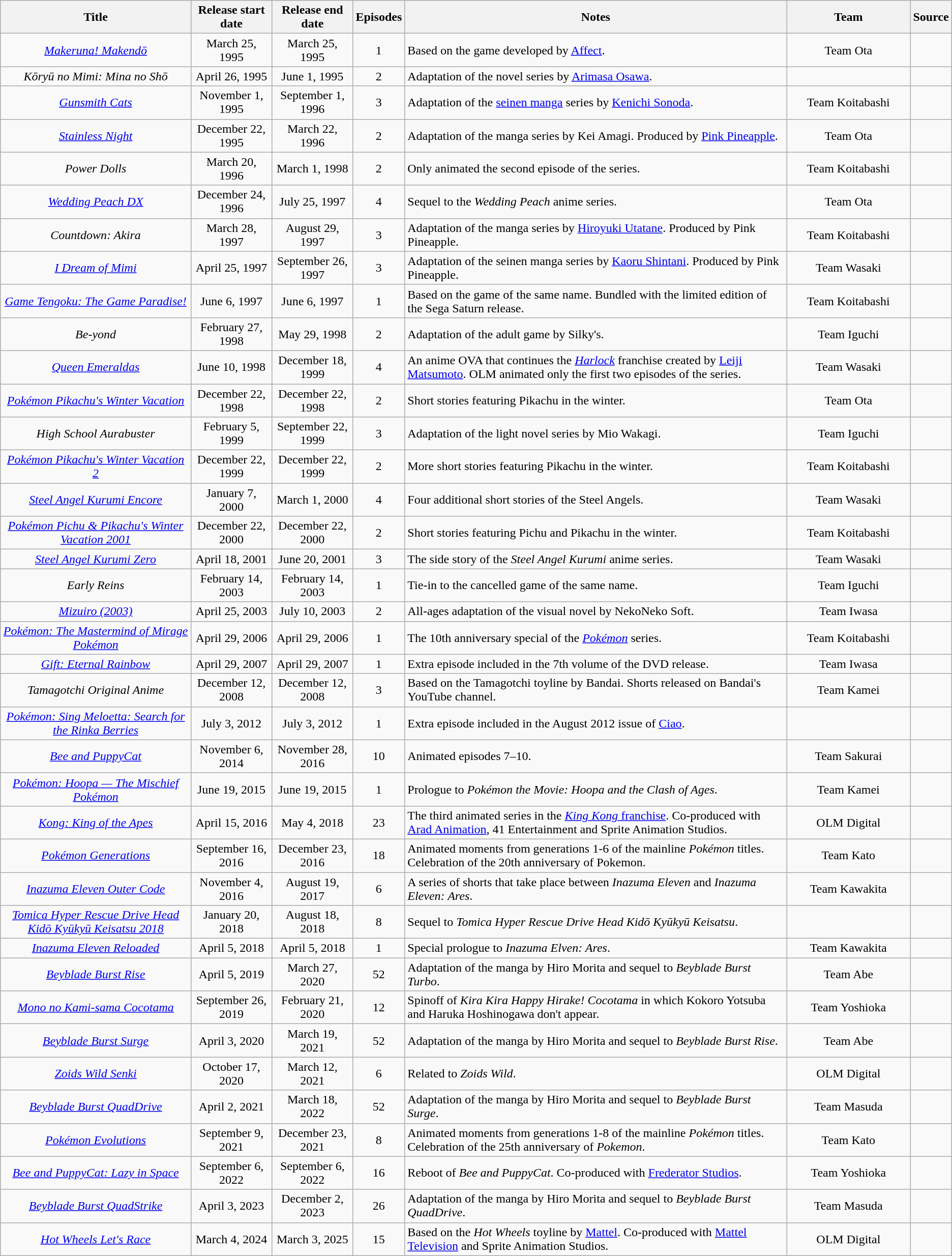<table class="wikitable sortable" style="text-align:center; margin=auto; ">
<tr>
<th scope="col">Title</th>
<th scope="col">Release start date</th>
<th scope="col">Release end date</th>
<th scope="col">Episodes</th>
<th scope="col" class="unsortable">Notes</th>
<th ! style="width: 13%;">Team</th>
<th>Source</th>
</tr>
<tr>
<td><em><a href='#'>Makeruna! Makendō</a></em></td>
<td>March 25, 1995</td>
<td>March 25, 1995</td>
<td>1</td>
<td style="text-align:left;">Based on the game developed by <a href='#'>Affect</a>.</td>
<td>Team Ota</td>
<td></td>
</tr>
<tr>
<td><em>Kōryū no Mimi: Mina no Shō</em></td>
<td>April 26, 1995</td>
<td>June 1, 1995</td>
<td>2</td>
<td style="text-align:left;">Adaptation of the novel series by <a href='#'>Arimasa Osawa</a>.</td>
<td></td>
<td></td>
</tr>
<tr>
<td><em><a href='#'>Gunsmith Cats</a></em></td>
<td>November 1, 1995</td>
<td>September 1, 1996</td>
<td>3</td>
<td style="text-align:left;">Adaptation of the <a href='#'>seinen manga</a> series by <a href='#'>Kenichi Sonoda</a>.</td>
<td>Team Koitabashi</td>
<td></td>
</tr>
<tr>
<td><em><a href='#'>Stainless Night</a></em></td>
<td>December 22, 1995</td>
<td>March 22, 1996</td>
<td>2</td>
<td style="text-align:left;">Adaptation of the manga series by Kei Amagi. Produced by <a href='#'>Pink Pineapple</a>.</td>
<td>Team Ota</td>
<td></td>
</tr>
<tr>
<td><em>Power Dolls</em></td>
<td>March 20, 1996</td>
<td>March 1, 1998</td>
<td>2</td>
<td style="text-align:left;">Only animated the second episode of the series.</td>
<td>Team Koitabashi</td>
<td></td>
</tr>
<tr>
<td><em><a href='#'>Wedding Peach DX</a></em></td>
<td>December 24, 1996</td>
<td>July 25, 1997</td>
<td>4</td>
<td style="text-align:left;">Sequel to the <em>Wedding Peach</em> anime series.</td>
<td>Team Ota</td>
<td></td>
</tr>
<tr>
<td><em>Countdown: Akira</em></td>
<td>March 28, 1997</td>
<td>August 29, 1997</td>
<td>3</td>
<td style="text-align:left;">Adaptation of the manga series by <a href='#'>Hiroyuki Utatane</a>. Produced by Pink Pineapple.</td>
<td>Team Koitabashi</td>
<td></td>
</tr>
<tr>
<td><em><a href='#'>I Dream of Mimi</a></em></td>
<td>April 25, 1997</td>
<td>September 26, 1997</td>
<td>3</td>
<td style="text-align:left;">Adaptation of the seinen manga series by <a href='#'>Kaoru Shintani</a>. Produced by Pink Pineapple.</td>
<td>Team Wasaki</td>
<td></td>
</tr>
<tr>
<td><em><a href='#'>Game Tengoku: The Game Paradise!</a></em></td>
<td>June 6, 1997</td>
<td>June 6, 1997</td>
<td>1</td>
<td style="text-align:left;">Based on the game of the same name. Bundled with the limited edition of the Sega Saturn release.</td>
<td>Team Koitabashi</td>
<td></td>
</tr>
<tr>
<td><em>Be-yond</em></td>
<td>February 27, 1998</td>
<td>May 29, 1998</td>
<td>2</td>
<td style="text-align:left;">Adaptation of the adult game by Silky's.</td>
<td>Team Iguchi</td>
<td></td>
</tr>
<tr>
<td><em><a href='#'>Queen Emeraldas</a></em></td>
<td>June 10, 1998</td>
<td>December 18, 1999</td>
<td>4</td>
<td style="text-align:left;">An anime OVA that continues the <em><a href='#'>Harlock</a></em> franchise created by <a href='#'>Leiji Matsumoto</a>. OLM animated only the first two episodes of the series.</td>
<td>Team Wasaki</td>
<td></td>
</tr>
<tr>
<td><em><a href='#'>Pokémon Pikachu's Winter Vacation</a></em></td>
<td>December 22, 1998</td>
<td>December 22, 1998</td>
<td>2</td>
<td style="text-align:left;">Short stories featuring Pikachu in the winter.</td>
<td>Team Ota</td>
<td></td>
</tr>
<tr>
<td><em>High School Aurabuster</em></td>
<td>February 5, 1999</td>
<td>September 22, 1999</td>
<td>3</td>
<td style="text-align:left;">Adaptation of the light novel series by Mio Wakagi.</td>
<td>Team Iguchi</td>
<td></td>
</tr>
<tr>
<td><em><a href='#'>Pokémon Pikachu's Winter Vacation 2</a></em></td>
<td>December 22, 1999</td>
<td>December 22, 1999</td>
<td>2</td>
<td style="text-align:left;">More short stories featuring Pikachu in the winter.</td>
<td>Team Koitabashi</td>
<td></td>
</tr>
<tr>
<td><em><a href='#'>Steel Angel Kurumi Encore</a></em></td>
<td>January 7, 2000</td>
<td>March 1, 2000</td>
<td>4</td>
<td style="text-align:left;">Four additional short stories of the Steel Angels.</td>
<td>Team Wasaki</td>
<td></td>
</tr>
<tr>
<td><em><a href='#'>Pokémon Pichu & Pikachu's Winter Vacation 2001</a></em></td>
<td>December 22, 2000</td>
<td>December 22, 2000</td>
<td>2</td>
<td style="text-align:left;">Short stories featuring Pichu and Pikachu in the winter.</td>
<td>Team Koitabashi</td>
<td></td>
</tr>
<tr>
<td><em><a href='#'>Steel Angel Kurumi Zero</a></em></td>
<td>April 18, 2001</td>
<td>June 20, 2001</td>
<td>3</td>
<td style="text-align:left;">The side story of the <em>Steel Angel Kurumi</em> anime series.</td>
<td>Team Wasaki</td>
<td></td>
</tr>
<tr>
<td><em>Early Reins</em></td>
<td>February 14, 2003</td>
<td>February 14, 2003</td>
<td>1</td>
<td style="text-align:left;">Tie-in to the cancelled game of the same name.</td>
<td>Team Iguchi</td>
<td></td>
</tr>
<tr>
<td><em><a href='#'>Mizuiro (2003)</a></em></td>
<td>April 25, 2003</td>
<td>July 10, 2003</td>
<td>2</td>
<td style="text-align:left;">All-ages adaptation of the visual novel by NekoNeko Soft.</td>
<td>Team Iwasa</td>
<td></td>
</tr>
<tr>
<td><em><a href='#'>Pokémon: The Mastermind of Mirage Pokémon</a></em></td>
<td>April 29, 2006</td>
<td>April 29, 2006</td>
<td>1</td>
<td style="text-align:left;">The 10th anniversary special of the <em><a href='#'>Pokémon</a></em> series.</td>
<td>Team Koitabashi</td>
<td></td>
</tr>
<tr>
<td><em><a href='#'>Gift: Eternal Rainbow</a></em></td>
<td>April 29, 2007</td>
<td>April 29, 2007</td>
<td>1</td>
<td style="text-align:left;">Extra episode included in the 7th volume of the DVD release.</td>
<td>Team Iwasa</td>
<td></td>
</tr>
<tr>
<td><em>Tamagotchi Original Anime</em></td>
<td>December 12, 2008</td>
<td>December 12, 2008</td>
<td>3</td>
<td style="text-align:left;">Based on the Tamagotchi toyline by Bandai. Shorts released on Bandai's YouTube channel.</td>
<td>Team Kamei</td>
<td></td>
</tr>
<tr>
<td><em><a href='#'>Pokémon: Sing Meloetta: Search for the Rinka Berries</a></em></td>
<td>July 3, 2012</td>
<td>July 3, 2012</td>
<td>1</td>
<td style="text-align:left;">Extra episode included in the August 2012 issue of <a href='#'>Ciao</a>.</td>
<td></td>
<td></td>
</tr>
<tr>
<td><em><a href='#'>Bee and PuppyCat</a></em></td>
<td>November 6, 2014</td>
<td>November 28, 2016</td>
<td>10</td>
<td style="text-align:left;">Animated episodes 7–10.</td>
<td>Team Sakurai</td>
<td></td>
</tr>
<tr>
<td><em><a href='#'>Pokémon: Hoopa — The Mischief Pokémon</a></em></td>
<td>June 19, 2015</td>
<td>June 19, 2015</td>
<td>1</td>
<td style="text-align:left;">Prologue to <em>Pokémon the Movie: Hoopa and the Clash of Ages</em>.</td>
<td>Team Kamei</td>
<td></td>
</tr>
<tr>
<td><em><a href='#'>Kong: King of the Apes</a></em></td>
<td>April 15, 2016</td>
<td>May 4, 2018</td>
<td>23</td>
<td style="text-align:left;">The third animated series in the <a href='#'><em>King Kong</em> franchise</a>. Co-produced with <a href='#'>Arad Animation</a>, 41 Entertainment and Sprite Animation Studios.</td>
<td>OLM Digital</td>
<td></td>
</tr>
<tr>
<td><em><a href='#'>Pokémon Generations</a></em></td>
<td>September 16, 2016</td>
<td>December 23, 2016</td>
<td>18</td>
<td style="text-align:left;">Animated moments from generations 1-6 of the mainline <em>Pokémon</em> titles. Celebration of the 20th anniversary of Pokemon.</td>
<td>Team Kato</td>
<td></td>
</tr>
<tr>
<td><em><a href='#'>Inazuma Eleven Outer Code</a></em></td>
<td>November 4, 2016</td>
<td>August 19, 2017</td>
<td>6</td>
<td style="text-align:left;">A series of shorts that take place between <em>Inazuma Eleven</em> and <em>Inazuma Eleven: Ares</em>.</td>
<td>Team Kawakita</td>
<td></td>
</tr>
<tr>
<td><em><a href='#'>Tomica Hyper Rescue Drive Head Kidō Kyūkyū Keisatsu 2018</a></em></td>
<td>January 20, 2018</td>
<td>August 18, 2018</td>
<td>8</td>
<td style="text-align:left;">Sequel to <em>Tomica Hyper Rescue Drive Head Kidō Kyūkyū Keisatsu</em>.</td>
<td></td>
<td></td>
</tr>
<tr>
<td><em><a href='#'>Inazuma Eleven Reloaded</a></em></td>
<td>April 5, 2018</td>
<td>April 5, 2018</td>
<td>1</td>
<td style="text-align:left;">Special prologue to <em>Inazuma Elven: Ares</em>.</td>
<td>Team Kawakita</td>
<td></td>
</tr>
<tr>
<td><em><a href='#'>Beyblade Burst Rise</a></em></td>
<td>April 5, 2019</td>
<td>March 27, 2020</td>
<td>52</td>
<td style="text-align:left;">Adaptation of the manga by Hiro Morita and sequel to <em>Beyblade Burst Turbo</em>.</td>
<td>Team Abe</td>
<td></td>
</tr>
<tr>
<td><em><a href='#'>Mono no Kami-sama Cocotama</a></em></td>
<td>September 26, 2019</td>
<td>February 21, 2020</td>
<td>12</td>
<td style="text-align:left;">Spinoff of <em>Kira Kira Happy Hirake! Cocotama</em> in which Kokoro Yotsuba and Haruka Hoshinogawa don't appear.</td>
<td>Team Yoshioka</td>
<td></td>
</tr>
<tr>
<td><em><a href='#'>Beyblade Burst Surge</a></em></td>
<td>April 3, 2020</td>
<td>March 19, 2021</td>
<td>52</td>
<td style="text-align:left;">Adaptation of the manga by Hiro Morita and sequel to <em>Beyblade Burst Rise</em>.</td>
<td>Team Abe</td>
<td></td>
</tr>
<tr>
<td><em><a href='#'>Zoids Wild Senki</a></em></td>
<td>October 17, 2020</td>
<td>March 12, 2021</td>
<td>6</td>
<td style="text-align:left;">Related to <em>Zoids Wild</em>.</td>
<td>OLM Digital</td>
<td></td>
</tr>
<tr>
<td><em><a href='#'>Beyblade Burst QuadDrive</a></em></td>
<td>April 2, 2021</td>
<td>March 18, 2022</td>
<td>52</td>
<td style="text-align:left;">Adaptation of the manga by Hiro Morita and sequel to <em>Beyblade Burst Surge</em>.</td>
<td>Team Masuda</td>
<td></td>
</tr>
<tr>
<td><em><a href='#'>Pokémon Evolutions</a></em></td>
<td>September 9, 2021</td>
<td>December 23, 2021</td>
<td>8</td>
<td style="text-align:left;">Animated moments from generations 1-8 of the mainline <em>Pokémon</em> titles. Celebration of the 25th anniversary of <em>Pokemon</em>.</td>
<td>Team Kato</td>
<td></td>
</tr>
<tr>
<td><em><a href='#'>Bee and PuppyCat: Lazy in Space</a></em></td>
<td>September 6, 2022</td>
<td>September 6, 2022</td>
<td>16</td>
<td style="text-align:left;">Reboot of <em>Bee and PuppyCat</em>. Co-produced with <a href='#'>Frederator Studios</a>.</td>
<td>Team Yoshioka</td>
<td></td>
</tr>
<tr>
<td><em><a href='#'>Beyblade Burst QuadStrike</a></em></td>
<td>April 3, 2023</td>
<td>December 2, 2023</td>
<td>26</td>
<td style="text-align:left;">Adaptation of the manga by Hiro Morita and sequel to <em>Beyblade Burst QuadDrive</em>.</td>
<td>Team Masuda</td>
<td></td>
</tr>
<tr>
<td><em><a href='#'>Hot Wheels Let's Race</a></em></td>
<td>March 4, 2024</td>
<td>March 3, 2025</td>
<td>15</td>
<td style="text-align:left;">Based on the <em>Hot Wheels</em> toyline by <a href='#'>Mattel</a>. Co-produced with <a href='#'>Mattel Television</a> and Sprite Animation Studios.</td>
<td>OLM Digital</td>
<td></td>
</tr>
</table>
